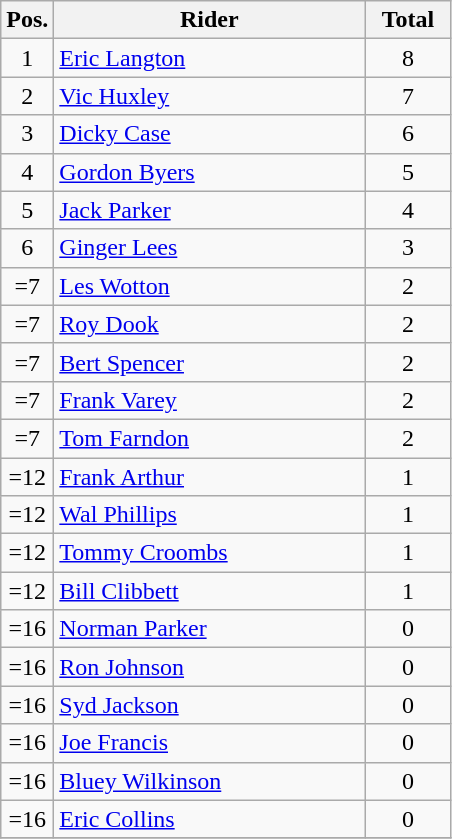<table class=wikitable>
<tr>
<th width=25px>Pos.</th>
<th width=200px>Rider</th>
<th width=50px>Total</th>
</tr>
<tr align=center >
<td>1</td>
<td align=left> <a href='#'>Eric Langton</a></td>
<td>8</td>
</tr>
<tr align=center >
<td>2</td>
<td align=left> <a href='#'>Vic Huxley</a></td>
<td>7</td>
</tr>
<tr align=center >
<td>3</td>
<td align=left> <a href='#'>Dicky Case</a></td>
<td>6</td>
</tr>
<tr align=center>
<td>4</td>
<td align=left> <a href='#'>Gordon Byers</a></td>
<td>5</td>
</tr>
<tr align=center>
<td>5</td>
<td align=left> <a href='#'>Jack Parker</a></td>
<td>4</td>
</tr>
<tr align=center>
<td>6</td>
<td align=left> <a href='#'>Ginger Lees</a></td>
<td>3</td>
</tr>
<tr align=center>
<td>=7</td>
<td align=left> <a href='#'>Les Wotton</a></td>
<td>2</td>
</tr>
<tr align=center>
<td>=7</td>
<td align=left> <a href='#'>Roy Dook</a></td>
<td>2</td>
</tr>
<tr align=center>
<td>=7</td>
<td align=left> <a href='#'>Bert Spencer</a></td>
<td>2</td>
</tr>
<tr align=center>
<td>=7</td>
<td align=left> <a href='#'>Frank Varey</a></td>
<td>2</td>
</tr>
<tr align=center>
<td>=7</td>
<td align=left> <a href='#'>Tom Farndon</a></td>
<td>2</td>
</tr>
<tr align=center>
<td>=12</td>
<td align=left> <a href='#'>Frank Arthur</a></td>
<td>1</td>
</tr>
<tr align=center>
<td>=12</td>
<td align=left> <a href='#'>Wal Phillips</a></td>
<td>1</td>
</tr>
<tr align=center>
<td>=12</td>
<td align=left> <a href='#'>Tommy Croombs</a></td>
<td>1</td>
</tr>
<tr align=center>
<td>=12</td>
<td align=left> <a href='#'>Bill Clibbett</a></td>
<td>1</td>
</tr>
<tr align=center>
<td>=16</td>
<td align=left> <a href='#'>Norman Parker</a></td>
<td>0</td>
</tr>
<tr align=center>
<td>=16</td>
<td align=left> <a href='#'>Ron Johnson</a></td>
<td>0</td>
</tr>
<tr align=center>
<td>=16</td>
<td align=left> <a href='#'>Syd Jackson</a></td>
<td>0</td>
</tr>
<tr align=center>
<td>=16</td>
<td align=left> <a href='#'>Joe Francis</a></td>
<td>0</td>
</tr>
<tr align=center>
<td>=16</td>
<td align=left> <a href='#'>Bluey Wilkinson</a></td>
<td>0</td>
</tr>
<tr align=center>
<td>=16</td>
<td align=left> <a href='#'>Eric Collins</a></td>
<td>0</td>
</tr>
<tr align=center>
</tr>
</table>
